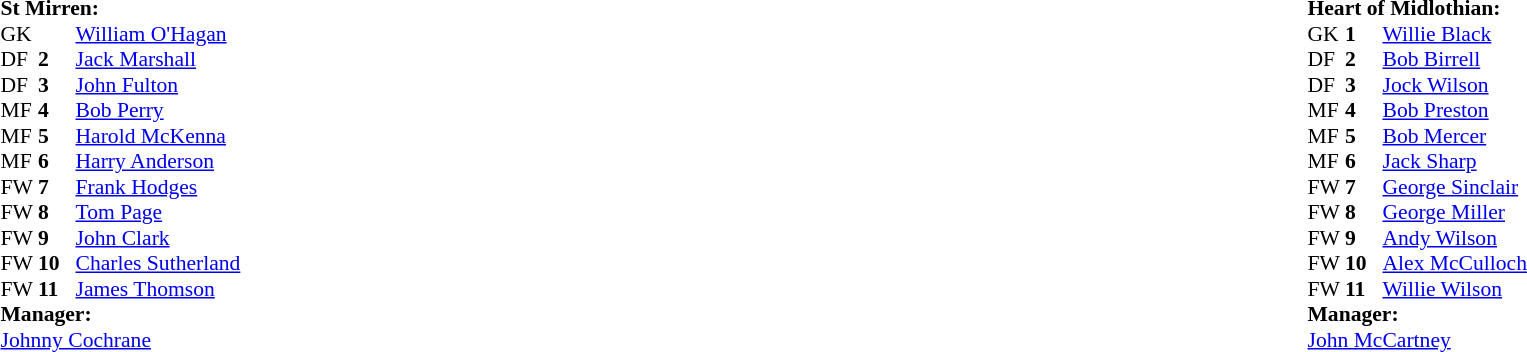<table width="100%">
<tr>
<td valign="top" width="50%"><br><table style="font-size: 90%" cellspacing="0" cellpadding="0">
<tr>
<td colspan="4"><strong>St Mirren:</strong></td>
</tr>
<tr>
<th width="25"></th>
<th width="25"></th>
</tr>
<tr>
<td>GK</td>
<td></td>
<td><a href='#'>William O'Hagan</a></td>
</tr>
<tr>
<td>DF</td>
<td><strong>2</strong></td>
<td><a href='#'>Jack Marshall</a></td>
</tr>
<tr>
<td>DF</td>
<td><strong>3</strong></td>
<td><a href='#'>John Fulton</a></td>
</tr>
<tr>
<td>MF</td>
<td><strong>4</strong></td>
<td><a href='#'>Bob Perry</a></td>
</tr>
<tr>
<td>MF</td>
<td><strong>5</strong></td>
<td><a href='#'>Harold McKenna</a></td>
</tr>
<tr>
<td>MF</td>
<td><strong>6</strong></td>
<td><a href='#'>Harry Anderson</a></td>
</tr>
<tr>
<td>FW</td>
<td><strong>7</strong></td>
<td><a href='#'>Frank Hodges</a></td>
</tr>
<tr>
<td>FW</td>
<td><strong>8</strong></td>
<td><a href='#'>Tom Page</a></td>
</tr>
<tr>
<td>FW</td>
<td><strong>9</strong></td>
<td><a href='#'>John Clark</a></td>
</tr>
<tr>
<td>FW</td>
<td><strong>10</strong></td>
<td><a href='#'>Charles Sutherland</a></td>
</tr>
<tr>
<td>FW</td>
<td><strong>11</strong></td>
<td><a href='#'>James Thomson</a></td>
</tr>
<tr>
<td colspan=4><strong>Manager:</strong></td>
</tr>
<tr>
<td colspan="4"><a href='#'>Johnny Cochrane</a></td>
</tr>
</table>
</td>
<td valign="top" width="50%"><br><table style="font-size: 90%" cellspacing="0" cellpadding="0" align="center">
<tr>
<td colspan="4"><strong>Heart of Midlothian:</strong></td>
</tr>
<tr>
<th width=25></th>
<th width=25></th>
</tr>
<tr>
<td>GK</td>
<td><strong>1</strong></td>
<td><a href='#'>Willie Black</a></td>
</tr>
<tr>
<td>DF</td>
<td><strong>2</strong></td>
<td><a href='#'>Bob Birrell</a></td>
</tr>
<tr>
<td>DF</td>
<td><strong>3</strong></td>
<td><a href='#'>Jock Wilson</a></td>
</tr>
<tr>
<td>MF</td>
<td><strong>4</strong></td>
<td><a href='#'>Bob Preston</a></td>
</tr>
<tr>
<td>MF</td>
<td><strong>5</strong></td>
<td><a href='#'>Bob Mercer</a></td>
</tr>
<tr>
<td>MF</td>
<td><strong>6</strong></td>
<td><a href='#'>Jack Sharp</a></td>
</tr>
<tr>
<td>FW</td>
<td><strong>7</strong></td>
<td><a href='#'>George Sinclair</a></td>
</tr>
<tr>
<td>FW</td>
<td><strong>8</strong></td>
<td><a href='#'>George Miller</a></td>
</tr>
<tr>
<td>FW</td>
<td><strong>9</strong></td>
<td><a href='#'>Andy Wilson</a></td>
</tr>
<tr>
<td>FW</td>
<td><strong>10</strong></td>
<td><a href='#'>Alex McCulloch</a></td>
</tr>
<tr>
<td>FW</td>
<td><strong>11</strong></td>
<td><a href='#'>Willie Wilson</a></td>
</tr>
<tr>
<td colspan=3><strong>Manager:</strong></td>
</tr>
<tr>
<td colspan=4><a href='#'>John McCartney</a></td>
</tr>
</table>
</td>
</tr>
</table>
